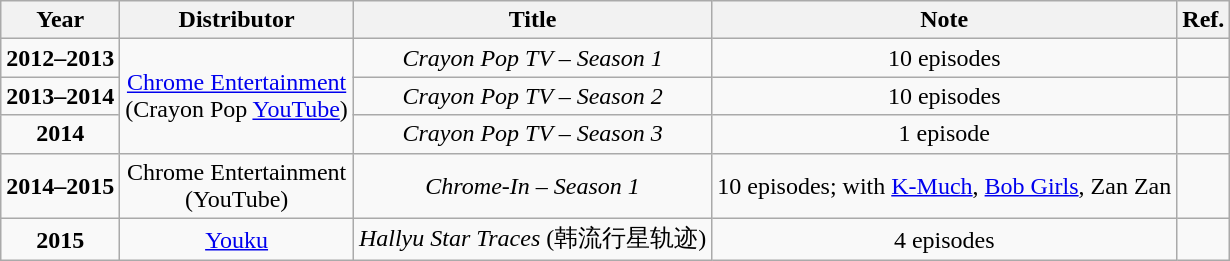<table class="wikitable sortable" border="1">
<tr>
<th>Year</th>
<th>Distributor</th>
<th>Title</th>
<th>Note</th>
<th>Ref.</th>
</tr>
<tr>
<td rowspan="1" align="center"><strong>2012–2013</strong></td>
<td rowspan="3" align="center"><a href='#'>Chrome Entertainment</a><br>(Crayon Pop <a href='#'>YouTube</a>)</td>
<td align="center"><em>Crayon Pop TV – Season 1</em></td>
<td align="center">10 episodes</td>
<td align="center"></td>
</tr>
<tr>
<td rowspan="1" align="center"><strong>2013–2014</strong></td>
<td align="center"><em>Crayon Pop TV – Season 2</em></td>
<td align="center">10 episodes</td>
<td align="center"></td>
</tr>
<tr>
<td rowspan="1" align="center"><strong>2014</strong></td>
<td align="center"><em>Crayon Pop TV – Season 3</em></td>
<td align="center">1 episode</td>
<td align="center"></td>
</tr>
<tr>
<td rowspan="1" align="center"><strong>2014–2015</strong></td>
<td rowspan="1" align="center">Chrome Entertainment<br>(YouTube)</td>
<td align="center"><em>Chrome-In – Season 1</em></td>
<td align="center">10 episodes; with <a href='#'>K-Much</a>, <a href='#'>Bob Girls</a>, Zan Zan</td>
<td align="center"></td>
</tr>
<tr>
<td align="center"><strong>2015</strong></td>
<td align="center"><a href='#'>Youku</a></td>
<td align="center"><em>Hallyu Star Traces</em> (韩流行星轨迹)</td>
<td align="center">4 episodes</td>
<td align="center"></td>
</tr>
</table>
